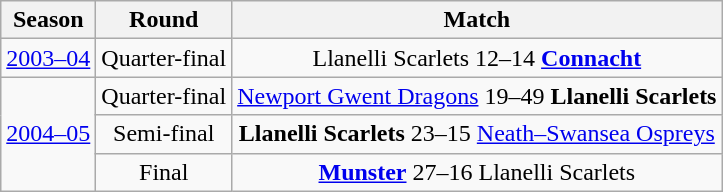<table class="wikitable" style="text-align:center">
<tr>
<th>Season</th>
<th>Round</th>
<th>Match</th>
</tr>
<tr>
<td><a href='#'>2003–04</a></td>
<td>Quarter-final</td>
<td colspan="7">Llanelli Scarlets 12–14 <strong><a href='#'>Connacht</a></strong></td>
</tr>
<tr>
<td rowspan="3"><a href='#'>2004–05</a></td>
<td>Quarter-final</td>
<td colspan="7"><a href='#'>Newport Gwent Dragons</a> 19–49 <strong>Llanelli Scarlets</strong></td>
</tr>
<tr>
<td>Semi-final</td>
<td colspan="7"><strong>Llanelli Scarlets</strong> 23–15 <a href='#'>Neath–Swansea Ospreys</a></td>
</tr>
<tr>
<td>Final</td>
<td colspan="7"><strong><a href='#'>Munster</a></strong> 27–16 Llanelli Scarlets</td>
</tr>
</table>
